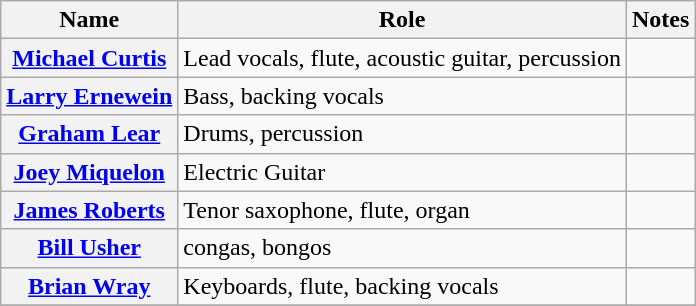<table class="wikitable plainrowheaders sortable">
<tr>
<th scope="col" class="unsortable">Name</th>
<th scope="col">Role</th>
<th scope="col" class="unsortable">Notes</th>
</tr>
<tr>
<th scope="row"><a href='#'>Michael Curtis</a></th>
<td>Lead vocals, flute, acoustic guitar, percussion</td>
<td></td>
</tr>
<tr>
<th scope="row"><a href='#'>Larry Ernewein</a></th>
<td>Bass, backing vocals</td>
<td></td>
</tr>
<tr>
<th scope="row"><a href='#'>Graham Lear</a></th>
<td>Drums, percussion</td>
<td></td>
</tr>
<tr>
<th scope="row"><a href='#'>Joey Miquelon</a></th>
<td>Electric Guitar</td>
<td></td>
</tr>
<tr>
<th scope="row"><a href='#'>James Roberts</a></th>
<td>Tenor saxophone, flute, organ</td>
<td></td>
</tr>
<tr>
<th scope="row"><a href='#'>Bill Usher</a></th>
<td>congas, bongos</td>
<td></td>
</tr>
<tr>
<th scope="row"><a href='#'>Brian Wray</a></th>
<td>Keyboards, flute, backing vocals</td>
<td></td>
</tr>
<tr>
</tr>
</table>
